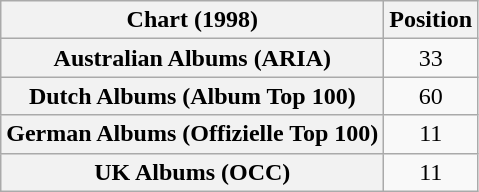<table class="wikitable sortable plainrowheaders" style="text-align:center">
<tr>
<th scope="col">Chart (1998)</th>
<th scope="col">Position</th>
</tr>
<tr>
<th scope="row">Australian Albums (ARIA)</th>
<td>33</td>
</tr>
<tr>
<th scope="row">Dutch Albums (Album Top 100)</th>
<td>60</td>
</tr>
<tr>
<th scope="row">German Albums (Offizielle Top 100)</th>
<td>11</td>
</tr>
<tr>
<th scope="row">UK Albums (OCC)</th>
<td>11</td>
</tr>
</table>
